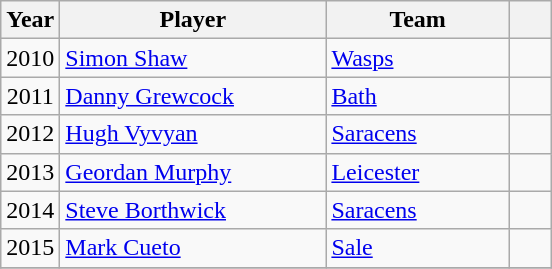<table class="wikitable">
<tr>
<th width=30>Year</th>
<th width=170>Player</th>
<th width=115>Team</th>
<th width=20></th>
</tr>
<tr>
<td align=center>2010</td>
<td> <a href='#'>Simon Shaw</a></td>
<td><a href='#'>Wasps</a></td>
<td align=center></td>
</tr>
<tr>
<td align=center>2011</td>
<td> <a href='#'>Danny Grewcock</a></td>
<td><a href='#'>Bath</a></td>
<td align=center></td>
</tr>
<tr>
<td align=center>2012</td>
<td> <a href='#'>Hugh Vyvyan</a></td>
<td><a href='#'>Saracens</a></td>
<td align=center></td>
</tr>
<tr>
<td align=center>2013</td>
<td> <a href='#'>Geordan Murphy</a></td>
<td><a href='#'>Leicester</a></td>
<td align=center></td>
</tr>
<tr>
<td align=center>2014</td>
<td> <a href='#'>Steve Borthwick</a></td>
<td><a href='#'>Saracens</a></td>
<td align=center></td>
</tr>
<tr>
<td align=center>2015</td>
<td> <a href='#'>Mark Cueto</a></td>
<td><a href='#'>Sale</a></td>
<td align=center></td>
</tr>
<tr>
</tr>
</table>
